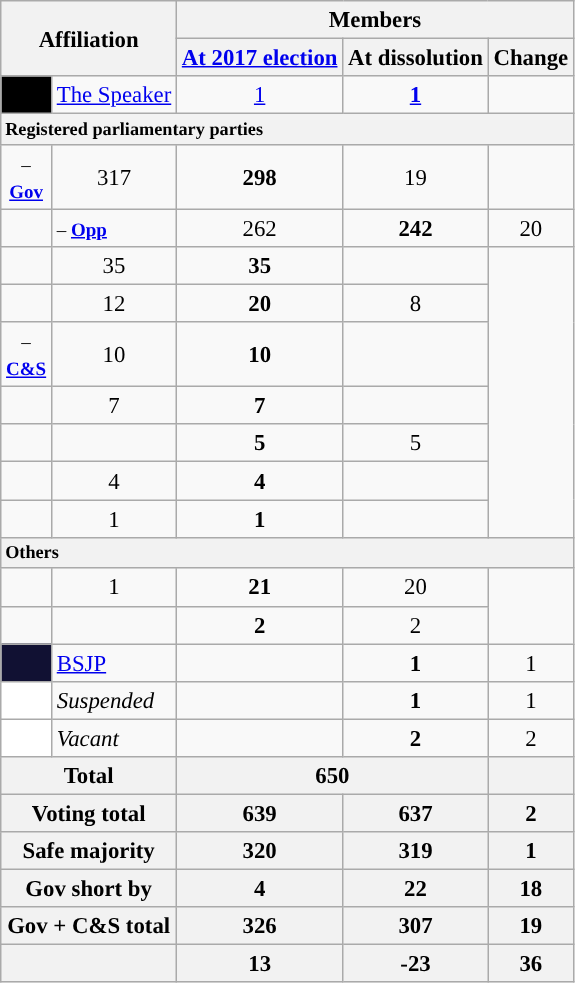<table class="wikitable sortable" border="1" style="font-size:95%; text-align:center;">
<tr>
<th colspan="2" rowspan="2" class=unsortable style="vertical-align:middle; text-align:center;">Affiliation</th>
<th colspan="3" style="vertical-align:top;">Members</th>
</tr>
<tr>
<th data-sort-type=number><a href='#'>At 2017 election</a></th>
<th data-sort-type=number>At dissolution</th>
<th>Change</th>
</tr>
<tr>
<td style="width:4px; background-color:black;"> </td>
<td align="left"><a href='#'>The Speaker</a></td>
<td><a href='#'>1</a></td>
<td><strong><a href='#'>1</a></strong></td>
<td></td>
</tr>
<tr>
<th colspan="5" style="font-size:80%; text-align:left">Registered parliamentary parties</th>
</tr>
<tr>
<td> <small>– <strong><a href='#'>Gov</a></strong></small></td>
<td>317</td>
<td><strong>298</strong></td>
<td> 19</td>
</tr>
<tr>
<td style="width: 4px; background-color:"></td>
<td style="text-align: left;" scope="row"><a href='#'></a> <small>– <strong><a href='#'>Opp</a></strong></small></td>
<td>262</td>
<td><strong>242</strong></td>
<td> 20</td>
</tr>
<tr>
<td></td>
<td>35</td>
<td><strong>35</strong></td>
<td></td>
</tr>
<tr>
<td></td>
<td>12</td>
<td><strong>20</strong></td>
<td> 8</td>
</tr>
<tr>
<td> <small>– <strong><a href='#'>C&S</a></strong></small></td>
<td>10</td>
<td><strong>10</strong></td>
<td></td>
</tr>
<tr>
<td></td>
<td>7</td>
<td><strong>7</strong></td>
<td></td>
</tr>
<tr>
<td></td>
<td></td>
<td><strong>5</strong></td>
<td> 5</td>
</tr>
<tr>
<td></td>
<td>4</td>
<td><strong>4</strong></td>
<td></td>
</tr>
<tr>
<td></td>
<td>1</td>
<td><strong>1</strong></td>
<td></td>
</tr>
<tr>
<th colspan="5" style="font-size: 80%;text-align:left">Others</th>
</tr>
<tr>
<td></td>
<td>1</td>
<td><strong>21</strong></td>
<td> 20</td>
</tr>
<tr>
<td></td>
<td></td>
<td><strong>2</strong></td>
<td> 2</td>
</tr>
<tr>
<td style="background-color:#111133"> </td>
<td align="left"><a href='#'>BSJP</a></td>
<td></td>
<td><strong>1</strong></td>
<td> 1</td>
</tr>
<tr>
<td style="background-color:white"> </td>
<td align="left"><em>Suspended</em></td>
<td></td>
<td><strong>1</strong></td>
<td> 1</td>
</tr>
<tr>
<td style="background-color:white"> </td>
<td align="left"><em>Vacant</em></td>
<td></td>
<td><strong>2</strong></td>
<td> 2</td>
</tr>
<tr>
<th colspan="2">Total</th>
<th colspan="2"><strong>650</strong></th>
<th></th>
</tr>
<tr>
<th colspan="2">Voting total</th>
<th>639</th>
<th><strong>637</strong></th>
<th> 2</th>
</tr>
<tr>
<th colspan="2">Safe majority</th>
<th>320 </th>
<th><strong>319</strong> </th>
<th> 1</th>
</tr>
<tr>
<th colspan="2">Gov short by</th>
<th>4 </th>
<th><strong>22</strong> </th>
<th> 18</th>
</tr>
<tr>
<th colspan="2">Gov + C&S total</th>
<th>326 </th>
<th><strong>307</strong> </th>
<th> 19</th>
</tr>
<tr>
<th colspan="2" rowspan="1"></th>
<th>13 </th>
<th><strong>-23</strong> </th>
<th> 36</th>
</tr>
</table>
